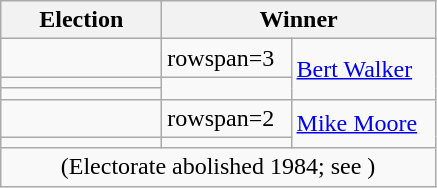<table class=wikitable>
<tr>
<th width=100>Election</th>
<th width=175 colspan=2>Winner</th>
</tr>
<tr>
<td></td>
<td>rowspan=3 </td>
<td rowspan=3><a href='#'>Bert Walker</a></td>
</tr>
<tr>
<td></td>
</tr>
<tr>
<td></td>
</tr>
<tr>
<td></td>
<td>rowspan=2 </td>
<td rowspan=2><a href='#'>Mike Moore</a></td>
</tr>
<tr>
<td></td>
</tr>
<tr>
<td colspan=3 align=center><span>(Electorate abolished 1984; see )</span></td>
</tr>
</table>
